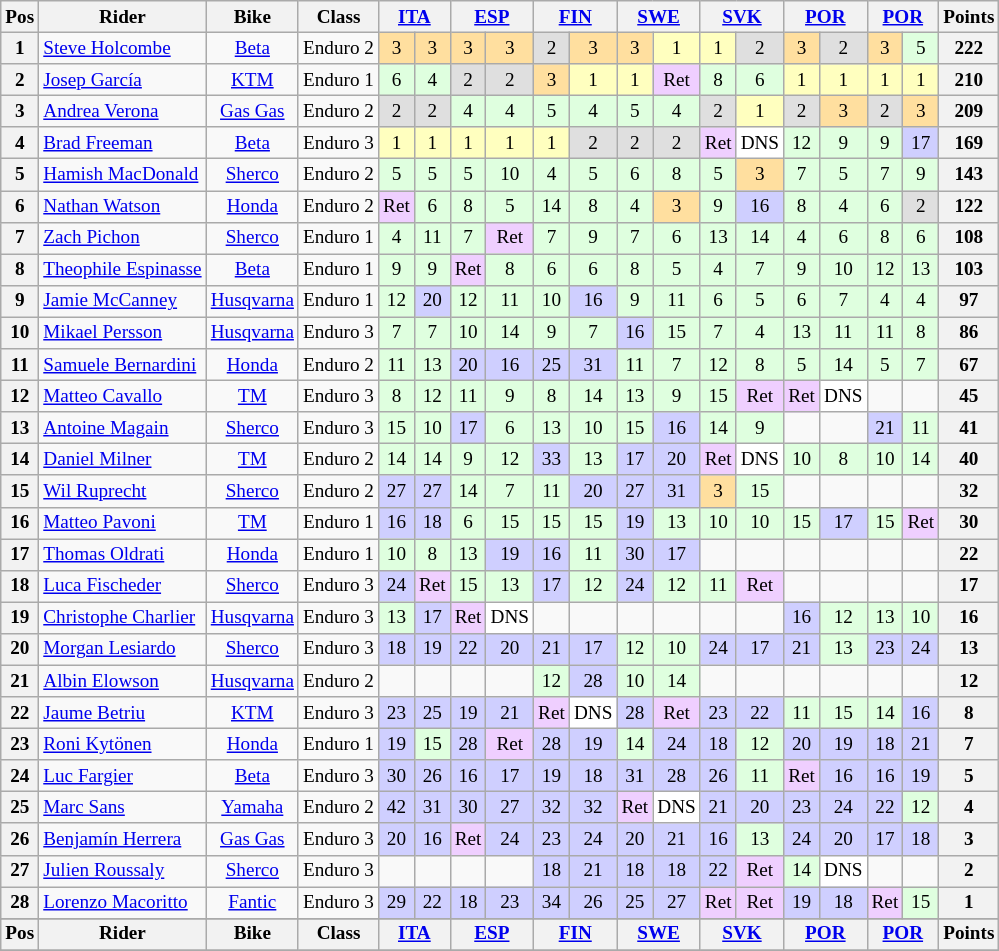<table class="wikitable" style="font-size: 80%; text-align:center">
<tr valign="top">
<th valign="middle">Pos</th>
<th valign="middle">Rider</th>
<th valign="middle">Bike</th>
<th valign="middle">Class</th>
<th colspan=2><a href='#'>ITA</a><br></th>
<th colspan=2><a href='#'>ESP</a><br></th>
<th colspan=2><a href='#'>FIN</a><br></th>
<th colspan=2><a href='#'>SWE</a><br></th>
<th colspan=2><a href='#'>SVK</a><br></th>
<th colspan=2><a href='#'>POR</a><br></th>
<th colspan=2><a href='#'>POR</a><br></th>
<th valign="middle">Points</th>
</tr>
<tr>
<th>1</th>
<td align=left> <a href='#'>Steve Holcombe</a></td>
<td><a href='#'>Beta</a></td>
<td>Enduro 2</td>
<td style="background:#ffdf9f;">3</td>
<td style="background:#ffdf9f;">3</td>
<td style="background:#ffdf9f;">3</td>
<td style="background:#ffdf9f;">3</td>
<td style="background:#dfdfdf;">2</td>
<td style="background:#ffdf9f;">3</td>
<td style="background:#ffdf9f;">3</td>
<td style="background:#ffffbf;">1</td>
<td style="background:#ffffbf;">1</td>
<td style="background:#dfdfdf;">2</td>
<td style="background:#ffdf9f;">3</td>
<td style="background:#dfdfdf;">2</td>
<td style="background:#ffdf9f;">3</td>
<td style="background:#dfffdf;">5</td>
<th>222</th>
</tr>
<tr>
<th>2</th>
<td align=left> <a href='#'>Josep García</a></td>
<td><a href='#'>KTM</a></td>
<td>Enduro 1</td>
<td style="background:#dfffdf;">6</td>
<td style="background:#dfffdf;">4</td>
<td style="background:#dfdfdf;">2</td>
<td style="background:#dfdfdf;">2</td>
<td style="background:#ffdf9f;">3</td>
<td style="background:#ffffbf;">1</td>
<td style="background:#ffffbf;">1</td>
<td style="background:#efcfff;">Ret</td>
<td style="background:#dfffdf;">8</td>
<td style="background:#dfffdf;">6</td>
<td style="background:#ffffbf;">1</td>
<td style="background:#ffffbf;">1</td>
<td style="background:#ffffbf;">1</td>
<td style="background:#ffffbf;">1</td>
<th>210</th>
</tr>
<tr>
<th>3</th>
<td align=left> <a href='#'>Andrea Verona</a></td>
<td><a href='#'>Gas Gas</a></td>
<td>Enduro 2</td>
<td style="background:#dfdfdf;">2</td>
<td style="background:#dfdfdf;">2</td>
<td style="background:#dfffdf;">4</td>
<td style="background:#dfffdf;">4</td>
<td style="background:#dfffdf;">5</td>
<td style="background:#dfffdf;">4</td>
<td style="background:#dfffdf;">5</td>
<td style="background:#dfffdf;">4</td>
<td style="background:#dfdfdf;">2</td>
<td style="background:#ffffbf;">1</td>
<td style="background:#dfdfdf;">2</td>
<td style="background:#ffdf9f;">3</td>
<td style="background:#dfdfdf;">2</td>
<td style="background:#ffdf9f;">3</td>
<th>209</th>
</tr>
<tr>
<th>4</th>
<td align=left> <a href='#'>Brad Freeman</a></td>
<td><a href='#'>Beta</a></td>
<td>Enduro 3</td>
<td style="background:#ffffbf;">1</td>
<td style="background:#ffffbf;">1</td>
<td style="background:#ffffbf;">1</td>
<td style="background:#ffffbf;">1</td>
<td style="background:#ffffbf;">1</td>
<td style="background:#dfdfdf;">2</td>
<td style="background:#dfdfdf;">2</td>
<td style="background:#dfdfdf;">2</td>
<td style="background:#efcfff;">Ret</td>
<td style="background:#ffffff;">DNS</td>
<td style="background:#dfffdf;">12</td>
<td style="background:#dfffdf;">9</td>
<td style="background:#dfffdf;">9</td>
<td style="background:#cfcfff;">17</td>
<th>169</th>
</tr>
<tr>
<th>5</th>
<td align=left> <a href='#'>Hamish MacDonald</a></td>
<td><a href='#'>Sherco</a></td>
<td>Enduro 2</td>
<td style="background:#dfffdf;">5</td>
<td style="background:#dfffdf;">5</td>
<td style="background:#dfffdf;">5</td>
<td style="background:#dfffdf;">10</td>
<td style="background:#dfffdf;">4</td>
<td style="background:#dfffdf;">5</td>
<td style="background:#dfffdf;">6</td>
<td style="background:#dfffdf;">8</td>
<td style="background:#dfffdf;">5</td>
<td style="background:#ffdf9f;">3</td>
<td style="background:#dfffdf;">7</td>
<td style="background:#dfffdf;">5</td>
<td style="background:#dfffdf;">7</td>
<td style="background:#dfffdf;">9</td>
<th>143</th>
</tr>
<tr>
<th>6</th>
<td align=left> <a href='#'>Nathan Watson</a></td>
<td><a href='#'>Honda</a></td>
<td>Enduro 2</td>
<td style="background:#efcfff;">Ret</td>
<td style="background:#dfffdf;">6</td>
<td style="background:#dfffdf;">8</td>
<td style="background:#dfffdf;">5</td>
<td style="background:#dfffdf;">14</td>
<td style="background:#dfffdf;">8</td>
<td style="background:#dfffdf;">4</td>
<td style="background:#ffdf9f;">3</td>
<td style="background:#dfffdf;">9</td>
<td style="background:#cfcfff;">16</td>
<td style="background:#dfffdf;">8</td>
<td style="background:#dfffdf;">4</td>
<td style="background:#dfffdf;">6</td>
<td style="background:#dfdfdf;">2</td>
<th>122</th>
</tr>
<tr>
<th>7</th>
<td align=left> <a href='#'>Zach Pichon</a></td>
<td><a href='#'>Sherco</a></td>
<td>Enduro 1</td>
<td style="background:#dfffdf;">4</td>
<td style="background:#dfffdf;">11</td>
<td style="background:#dfffdf;">7</td>
<td style="background:#efcfff;">Ret</td>
<td style="background:#dfffdf;">7</td>
<td style="background:#dfffdf;">9</td>
<td style="background:#dfffdf;">7</td>
<td style="background:#dfffdf;">6</td>
<td style="background:#dfffdf;">13</td>
<td style="background:#dfffdf;">14</td>
<td style="background:#dfffdf;">4</td>
<td style="background:#dfffdf;">6</td>
<td style="background:#dfffdf;">8</td>
<td style="background:#dfffdf;">6</td>
<th>108</th>
</tr>
<tr>
<th>8</th>
<td align=left> <a href='#'>Theophile Espinasse</a></td>
<td><a href='#'>Beta</a></td>
<td>Enduro 1</td>
<td style="background:#dfffdf;">9</td>
<td style="background:#dfffdf;">9</td>
<td style="background:#efcfff;">Ret</td>
<td style="background:#dfffdf;">8</td>
<td style="background:#dfffdf;">6</td>
<td style="background:#dfffdf;">6</td>
<td style="background:#dfffdf;">8</td>
<td style="background:#dfffdf;">5</td>
<td style="background:#dfffdf;">4</td>
<td style="background:#dfffdf;">7</td>
<td style="background:#dfffdf;">9</td>
<td style="background:#dfffdf;">10</td>
<td style="background:#dfffdf;">12</td>
<td style="background:#dfffdf;">13</td>
<th>103</th>
</tr>
<tr>
<th>9</th>
<td align=left> <a href='#'>Jamie McCanney</a></td>
<td><a href='#'>Husqvarna</a></td>
<td>Enduro 1</td>
<td style="background:#dfffdf;">12</td>
<td style="background:#cfcfff;">20</td>
<td style="background:#dfffdf;">12</td>
<td style="background:#dfffdf;">11</td>
<td style="background:#dfffdf;">10</td>
<td style="background:#cfcfff;">16</td>
<td style="background:#dfffdf;">9</td>
<td style="background:#dfffdf;">11</td>
<td style="background:#dfffdf;">6</td>
<td style="background:#dfffdf;">5</td>
<td style="background:#dfffdf;">6</td>
<td style="background:#dfffdf;">7</td>
<td style="background:#dfffdf;">4</td>
<td style="background:#dfffdf;">4</td>
<th>97</th>
</tr>
<tr>
<th>10</th>
<td align=left> <a href='#'>Mikael Persson</a></td>
<td><a href='#'>Husqvarna</a></td>
<td>Enduro 3</td>
<td style="background:#dfffdf;">7</td>
<td style="background:#dfffdf;">7</td>
<td style="background:#dfffdf;">10</td>
<td style="background:#dfffdf;">14</td>
<td style="background:#dfffdf;">9</td>
<td style="background:#dfffdf;">7</td>
<td style="background:#cfcfff;">16</td>
<td style="background:#dfffdf;">15</td>
<td style="background:#dfffdf;">7</td>
<td style="background:#dfffdf;">4</td>
<td style="background:#dfffdf;">13</td>
<td style="background:#dfffdf;">11</td>
<td style="background:#dfffdf;">11</td>
<td style="background:#dfffdf;">8</td>
<th>86</th>
</tr>
<tr>
<th>11</th>
<td align=left> <a href='#'>Samuele Bernardini</a></td>
<td><a href='#'>Honda</a></td>
<td>Enduro 2</td>
<td style="background:#dfffdf;">11</td>
<td style="background:#dfffdf;">13</td>
<td style="background:#cfcfff;">20</td>
<td style="background:#cfcfff;">16</td>
<td style="background:#cfcfff;">25</td>
<td style="background:#cfcfff;">31</td>
<td style="background:#dfffdf;">11</td>
<td style="background:#dfffdf;">7</td>
<td style="background:#dfffdf;">12</td>
<td style="background:#dfffdf;">8</td>
<td style="background:#dfffdf;">5</td>
<td style="background:#dfffdf;">14</td>
<td style="background:#dfffdf;">5</td>
<td style="background:#dfffdf;">7</td>
<th>67</th>
</tr>
<tr>
<th>12</th>
<td align=left> <a href='#'>Matteo Cavallo</a></td>
<td><a href='#'>TM</a></td>
<td>Enduro 3</td>
<td style="background:#dfffdf;">8</td>
<td style="background:#dfffdf;">12</td>
<td style="background:#dfffdf;">11</td>
<td style="background:#dfffdf;">9</td>
<td style="background:#dfffdf;">8</td>
<td style="background:#dfffdf;">14</td>
<td style="background:#dfffdf;">13</td>
<td style="background:#dfffdf;">9</td>
<td style="background:#dfffdf;">15</td>
<td style="background:#efcfff;">Ret</td>
<td style="background:#efcfff;">Ret</td>
<td style="background:#ffffff;">DNS</td>
<td></td>
<td></td>
<th>45</th>
</tr>
<tr>
<th>13</th>
<td align=left> <a href='#'>Antoine Magain</a></td>
<td><a href='#'>Sherco</a></td>
<td>Enduro 3</td>
<td style="background:#dfffdf;">15</td>
<td style="background:#dfffdf;">10</td>
<td style="background:#cfcfff;">17</td>
<td style="background:#dfffdf;">6</td>
<td style="background:#dfffdf;">13</td>
<td style="background:#dfffdf;">10</td>
<td style="background:#dfffdf;">15</td>
<td style="background:#cfcfff;">16</td>
<td style="background:#dfffdf;">14</td>
<td style="background:#dfffdf;">9</td>
<td></td>
<td></td>
<td style="background:#cfcfff;">21</td>
<td style="background:#dfffdf;">11</td>
<th>41</th>
</tr>
<tr>
<th>14</th>
<td align=left> <a href='#'>Daniel Milner</a></td>
<td><a href='#'>TM</a></td>
<td>Enduro 2</td>
<td style="background:#dfffdf;">14</td>
<td style="background:#dfffdf;">14</td>
<td style="background:#dfffdf;">9</td>
<td style="background:#dfffdf;">12</td>
<td style="background:#cfcfff;">33</td>
<td style="background:#dfffdf;">13</td>
<td style="background:#cfcfff;">17</td>
<td style="background:#cfcfff;">20</td>
<td style="background:#efcfff;">Ret</td>
<td style="background:#ffffff;">DNS</td>
<td style="background:#dfffdf;">10</td>
<td style="background:#dfffdf;">8</td>
<td style="background:#dfffdf;">10</td>
<td style="background:#dfffdf;">14</td>
<th>40</th>
</tr>
<tr>
<th>15</th>
<td align=left> <a href='#'>Wil Ruprecht</a></td>
<td><a href='#'>Sherco</a></td>
<td>Enduro 2</td>
<td style="background:#cfcfff;">27</td>
<td style="background:#cfcfff;">27</td>
<td style="background:#dfffdf;">14</td>
<td style="background:#dfffdf;">7</td>
<td style="background:#dfffdf;">11</td>
<td style="background:#cfcfff;">20</td>
<td style="background:#cfcfff;">27</td>
<td style="background:#cfcfff;">31</td>
<td style="background:#ffdf9f;">3</td>
<td style="background:#dfffdf;">15</td>
<td></td>
<td></td>
<td></td>
<td></td>
<th>32</th>
</tr>
<tr>
<th>16</th>
<td align=left> <a href='#'>Matteo Pavoni</a></td>
<td><a href='#'>TM</a></td>
<td>Enduro 1</td>
<td style="background:#cfcfff;">16</td>
<td style="background:#cfcfff;">18</td>
<td style="background:#dfffdf;">6</td>
<td style="background:#dfffdf;">15</td>
<td style="background:#dfffdf;">15</td>
<td style="background:#dfffdf;">15</td>
<td style="background:#cfcfff;">19</td>
<td style="background:#dfffdf;">13</td>
<td style="background:#dfffdf;">10</td>
<td style="background:#dfffdf;">10</td>
<td style="background:#dfffdf;">15</td>
<td style="background:#cfcfff;">17</td>
<td style="background:#dfffdf;">15</td>
<td style="background:#efcfff;">Ret</td>
<th>30</th>
</tr>
<tr>
<th>17</th>
<td align=left> <a href='#'>Thomas Oldrati</a></td>
<td><a href='#'>Honda</a></td>
<td>Enduro 1</td>
<td style="background:#dfffdf;">10</td>
<td style="background:#dfffdf;">8</td>
<td style="background:#dfffdf;">13</td>
<td style="background:#cfcfff;">19</td>
<td style="background:#cfcfff;">16</td>
<td style="background:#dfffdf;">11</td>
<td style="background:#cfcfff;">30</td>
<td style="background:#cfcfff;">17</td>
<td></td>
<td></td>
<td></td>
<td></td>
<td></td>
<td></td>
<th>22</th>
</tr>
<tr>
<th>18</th>
<td align=left> <a href='#'>Luca Fischeder</a></td>
<td><a href='#'>Sherco</a></td>
<td>Enduro 3</td>
<td style="background:#cfcfff;">24</td>
<td style="background:#efcfff;">Ret</td>
<td style="background:#dfffdf;">15</td>
<td style="background:#dfffdf;">13</td>
<td style="background:#cfcfff;">17</td>
<td style="background:#dfffdf;">12</td>
<td style="background:#cfcfff;">24</td>
<td style="background:#dfffdf;">12</td>
<td style="background:#dfffdf;">11</td>
<td style="background:#efcfff;">Ret</td>
<td></td>
<td></td>
<td></td>
<td></td>
<th>17</th>
</tr>
<tr>
<th>19</th>
<td align=left> <a href='#'>Christophe Charlier</a></td>
<td><a href='#'>Husqvarna</a></td>
<td>Enduro 3</td>
<td style="background:#dfffdf;">13</td>
<td style="background:#cfcfff;">17</td>
<td style="background:#efcfff;">Ret</td>
<td style="background:#ffffff;">DNS</td>
<td></td>
<td></td>
<td></td>
<td></td>
<td></td>
<td></td>
<td style="background:#cfcfff;">16</td>
<td style="background:#dfffdf;">12</td>
<td style="background:#dfffdf;">13</td>
<td style="background:#dfffdf;">10</td>
<th>16</th>
</tr>
<tr>
<th>20</th>
<td align=left> <a href='#'>Morgan Lesiardo</a></td>
<td><a href='#'>Sherco</a></td>
<td>Enduro 3</td>
<td style="background:#cfcfff;">18</td>
<td style="background:#cfcfff;">19</td>
<td style="background:#cfcfff;">22</td>
<td style="background:#cfcfff;">20</td>
<td style="background:#cfcfff;">21</td>
<td style="background:#cfcfff;">17</td>
<td style="background:#dfffdf;">12</td>
<td style="background:#dfffdf;">10</td>
<td style="background:#cfcfff;">24</td>
<td style="background:#cfcfff;">17</td>
<td style="background:#cfcfff;">21</td>
<td style="background:#dfffdf;">13</td>
<td style="background:#cfcfff;">23</td>
<td style="background:#cfcfff;">24</td>
<th>13</th>
</tr>
<tr>
<th>21</th>
<td align=left> <a href='#'>Albin Elowson</a></td>
<td><a href='#'>Husqvarna</a></td>
<td>Enduro 2</td>
<td></td>
<td></td>
<td></td>
<td></td>
<td style="background:#dfffdf;">12</td>
<td style="background:#cfcfff;">28</td>
<td style="background:#dfffdf;">10</td>
<td style="background:#dfffdf;">14</td>
<td></td>
<td></td>
<td></td>
<td></td>
<td></td>
<td></td>
<th>12</th>
</tr>
<tr>
<th>22</th>
<td align=left> <a href='#'>Jaume Betriu</a></td>
<td><a href='#'>KTM</a></td>
<td>Enduro 3</td>
<td style="background:#cfcfff;">23</td>
<td style="background:#cfcfff;">25</td>
<td style="background:#cfcfff;">19</td>
<td style="background:#cfcfff;">21</td>
<td style="background:#efcfff;">Ret</td>
<td style="background:#ffffff;">DNS</td>
<td style="background:#cfcfff;">28</td>
<td style="background:#efcfff;">Ret</td>
<td style="background:#cfcfff;">23</td>
<td style="background:#cfcfff;">22</td>
<td style="background:#dfffdf;">11</td>
<td style="background:#dfffdf;">15</td>
<td style="background:#dfffdf;">14</td>
<td style="background:#cfcfff;">16</td>
<th>8</th>
</tr>
<tr>
<th>23</th>
<td align=left> <a href='#'>Roni Kytönen</a></td>
<td><a href='#'>Honda</a></td>
<td>Enduro 1</td>
<td style="background:#cfcfff;">19</td>
<td style="background:#dfffdf;">15</td>
<td style="background:#cfcfff;">28</td>
<td style="background:#efcfff;">Ret</td>
<td style="background:#cfcfff;">28</td>
<td style="background:#cfcfff;">19</td>
<td style="background:#dfffdf;">14</td>
<td style="background:#cfcfff;">24</td>
<td style="background:#cfcfff;">18</td>
<td style="background:#dfffdf;">12</td>
<td style="background:#cfcfff;">20</td>
<td style="background:#cfcfff;">19</td>
<td style="background:#cfcfff;">18</td>
<td style="background:#cfcfff;">21</td>
<th>7</th>
</tr>
<tr>
<th>24</th>
<td align=left> <a href='#'>Luc Fargier</a></td>
<td><a href='#'>Beta</a></td>
<td>Enduro 3</td>
<td style="background:#cfcfff;">30</td>
<td style="background:#cfcfff;">26</td>
<td style="background:#cfcfff;">16</td>
<td style="background:#cfcfff;">17</td>
<td style="background:#cfcfff;">19</td>
<td style="background:#cfcfff;">18</td>
<td style="background:#cfcfff;">31</td>
<td style="background:#cfcfff;">28</td>
<td style="background:#cfcfff;">26</td>
<td style="background:#dfffdf;">11</td>
<td style="background:#efcfff;">Ret</td>
<td style="background:#cfcfff;">16</td>
<td style="background:#cfcfff;">16</td>
<td style="background:#cfcfff;">19</td>
<th>5</th>
</tr>
<tr>
<th>25</th>
<td align=left> <a href='#'>Marc Sans</a></td>
<td><a href='#'>Yamaha</a></td>
<td>Enduro 2</td>
<td style="background:#cfcfff;">42</td>
<td style="background:#cfcfff;">31</td>
<td style="background:#cfcfff;">30</td>
<td style="background:#cfcfff;">27</td>
<td style="background:#cfcfff;">32</td>
<td style="background:#cfcfff;">32</td>
<td style="background:#efcfff;">Ret</td>
<td style="background:#ffffff;">DNS</td>
<td style="background:#cfcfff;">21</td>
<td style="background:#cfcfff;">20</td>
<td style="background:#cfcfff;">23</td>
<td style="background:#cfcfff;">24</td>
<td style="background:#cfcfff;">22</td>
<td style="background:#dfffdf;">12</td>
<th>4</th>
</tr>
<tr>
<th>26</th>
<td align=left> <a href='#'>Benjamín Herrera</a></td>
<td><a href='#'>Gas Gas</a></td>
<td>Enduro 3</td>
<td style="background:#cfcfff;">20</td>
<td style="background:#cfcfff;">16</td>
<td style="background:#efcfff;">Ret</td>
<td style="background:#cfcfff;">24</td>
<td style="background:#cfcfff;">23</td>
<td style="background:#cfcfff;">24</td>
<td style="background:#cfcfff;">20</td>
<td style="background:#cfcfff;">21</td>
<td style="background:#cfcfff;">16</td>
<td style="background:#dfffdf;">13</td>
<td style="background:#cfcfff;">24</td>
<td style="background:#cfcfff;">20</td>
<td style="background:#cfcfff;">17</td>
<td style="background:#cfcfff;">18</td>
<th>3</th>
</tr>
<tr>
<th>27</th>
<td align=left> <a href='#'>Julien Roussaly</a></td>
<td><a href='#'>Sherco</a></td>
<td>Enduro 3</td>
<td></td>
<td></td>
<td></td>
<td></td>
<td style="background:#cfcfff;">18</td>
<td style="background:#cfcfff;">21</td>
<td style="background:#cfcfff;">18</td>
<td style="background:#cfcfff;">18</td>
<td style="background:#cfcfff;">22</td>
<td style="background:#efcfff;">Ret</td>
<td style="background:#dfffdf;">14</td>
<td style="background:#ffffff;">DNS</td>
<td></td>
<td></td>
<th>2</th>
</tr>
<tr>
<th>28</th>
<td align=left> <a href='#'>Lorenzo Macoritto</a></td>
<td><a href='#'>Fantic</a></td>
<td>Enduro 3</td>
<td style="background:#cfcfff;">29</td>
<td style="background:#cfcfff;">22</td>
<td style="background:#cfcfff;">18</td>
<td style="background:#cfcfff;">23</td>
<td style="background:#cfcfff;">34</td>
<td style="background:#cfcfff;">26</td>
<td style="background:#cfcfff;">25</td>
<td style="background:#cfcfff;">27</td>
<td style="background:#efcfff;">Ret</td>
<td style="background:#efcfff;">Ret</td>
<td style="background:#cfcfff;">19</td>
<td style="background:#cfcfff;">18</td>
<td style="background:#efcfff;">Ret</td>
<td style="background:#dfffdf;">15</td>
<th>1</th>
</tr>
<tr>
</tr>
<tr valign="top">
<th valign="middle">Pos</th>
<th valign="middle">Rider</th>
<th valign="middle">Bike</th>
<th valign="middle">Class</th>
<th colspan=2><a href='#'>ITA</a><br></th>
<th colspan=2><a href='#'>ESP</a><br></th>
<th colspan=2><a href='#'>FIN</a><br></th>
<th colspan=2><a href='#'>SWE</a><br></th>
<th colspan=2><a href='#'>SVK</a><br></th>
<th colspan=2><a href='#'>POR</a><br></th>
<th colspan=2><a href='#'>POR</a><br></th>
<th valign="middle">Points</th>
</tr>
<tr>
</tr>
</table>
